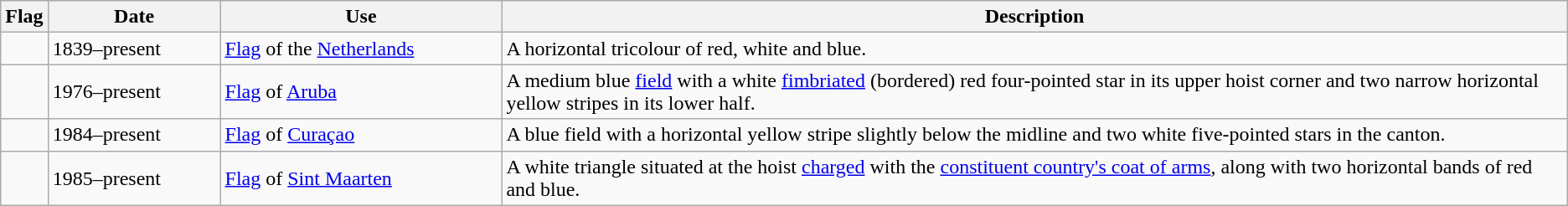<table class="wikitable">
<tr style="background:#efefef;">
<th>Flag</th>
<th style="width:150px;">Date</th>
<th style="width:250px;">Use</th>
<th style="width:1024px;">Description</th>
</tr>
<tr>
<td></td>
<td>1839–present</td>
<td><a href='#'>Flag</a> of the <a href='#'>Netherlands</a></td>
<td>A horizontal tricolour of red, white and blue.</td>
</tr>
<tr>
<td></td>
<td>1976–present</td>
<td><a href='#'>Flag</a> of <a href='#'>Aruba</a></td>
<td>A medium blue <a href='#'>field</a> with a white <a href='#'>fimbriated</a> (bordered) red four-pointed star in its upper hoist corner and two narrow horizontal yellow stripes in its lower half.</td>
</tr>
<tr>
<td></td>
<td>1984–present</td>
<td><a href='#'>Flag</a> of <a href='#'>Curaçao</a></td>
<td>A blue field with a horizontal yellow stripe slightly below the midline and two white five-pointed stars in the canton.</td>
</tr>
<tr>
<td></td>
<td>1985–present</td>
<td><a href='#'>Flag</a> of <a href='#'>Sint Maarten</a></td>
<td>A white triangle situated at the hoist <a href='#'>charged</a> with the <a href='#'>constituent country's coat of arms</a>, along with two horizontal bands of red and blue.</td>
</tr>
</table>
